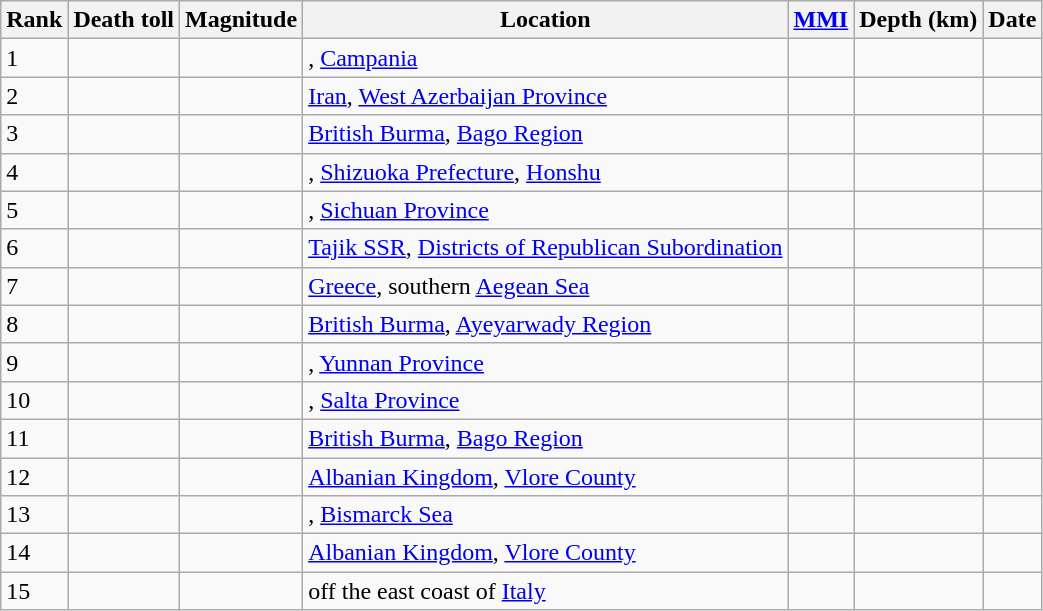<table class="sortable wikitable" style="font-size:100%;">
<tr>
<th>Rank</th>
<th>Death toll</th>
<th>Magnitude</th>
<th>Location</th>
<th><a href='#'>MMI</a></th>
<th>Depth (km)</th>
<th>Date</th>
</tr>
<tr>
<td>1</td>
<td></td>
<td></td>
<td>, <a href='#'>Campania</a></td>
<td></td>
<td></td>
<td></td>
</tr>
<tr>
<td>2</td>
<td></td>
<td></td>
<td> <a href='#'>Iran</a>, <a href='#'>West Azerbaijan Province</a></td>
<td></td>
<td></td>
<td></td>
</tr>
<tr>
<td>3</td>
<td></td>
<td></td>
<td> <a href='#'>British Burma</a>, <a href='#'>Bago Region</a></td>
<td></td>
<td></td>
<td></td>
</tr>
<tr>
<td>4</td>
<td></td>
<td></td>
<td>, <a href='#'>Shizuoka Prefecture</a>, <a href='#'>Honshu</a></td>
<td></td>
<td></td>
<td></td>
</tr>
<tr>
<td>5</td>
<td></td>
<td></td>
<td>, <a href='#'>Sichuan Province</a></td>
<td></td>
<td></td>
<td></td>
</tr>
<tr>
<td>6</td>
<td></td>
<td></td>
<td> <a href='#'>Tajik SSR</a>, <a href='#'>Districts of Republican Subordination</a></td>
<td></td>
<td></td>
<td></td>
</tr>
<tr>
<td>7</td>
<td></td>
<td></td>
<td> <a href='#'>Greece</a>, southern <a href='#'>Aegean Sea</a></td>
<td></td>
<td></td>
<td></td>
</tr>
<tr>
<td>8</td>
<td></td>
<td></td>
<td> <a href='#'>British Burma</a>, <a href='#'>Ayeyarwady Region</a></td>
<td></td>
<td></td>
<td></td>
</tr>
<tr>
<td>9</td>
<td></td>
<td></td>
<td>, <a href='#'>Yunnan Province</a></td>
<td></td>
<td></td>
<td></td>
</tr>
<tr>
<td>10</td>
<td></td>
<td></td>
<td>, <a href='#'>Salta Province</a></td>
<td></td>
<td></td>
<td></td>
</tr>
<tr>
<td>11</td>
<td></td>
<td></td>
<td> <a href='#'>British Burma</a>, <a href='#'>Bago Region</a></td>
<td></td>
<td></td>
<td></td>
</tr>
<tr>
<td>12</td>
<td></td>
<td></td>
<td> <a href='#'>Albanian Kingdom</a>, <a href='#'>Vlore County</a></td>
<td></td>
<td></td>
<td></td>
</tr>
<tr>
<td>13</td>
<td></td>
<td></td>
<td>, <a href='#'>Bismarck Sea</a></td>
<td></td>
<td></td>
<td></td>
</tr>
<tr>
<td>14</td>
<td></td>
<td></td>
<td> <a href='#'>Albanian Kingdom</a>, <a href='#'>Vlore County</a></td>
<td></td>
<td></td>
<td></td>
</tr>
<tr>
<td>15</td>
<td></td>
<td></td>
<td> off the east coast of <a href='#'>Italy</a></td>
<td></td>
<td></td>
<td></td>
</tr>
</table>
